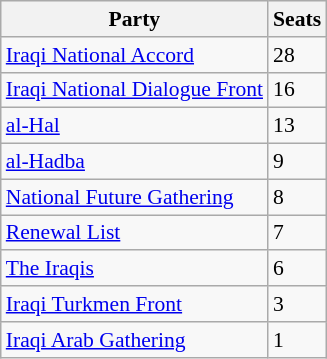<table class=wikitable style="border:1px solid #8888aa; background-color:#f8f8f8; padding:0px; font-size:90%;">
<tr>
<th>Party</th>
<th>Seats</th>
</tr>
<tr>
<td><a href='#'>Iraqi National Accord</a></td>
<td>28</td>
</tr>
<tr>
<td><a href='#'>Iraqi National Dialogue Front</a></td>
<td>16</td>
</tr>
<tr>
<td><a href='#'>al-Hal</a></td>
<td>13</td>
</tr>
<tr>
<td><a href='#'>al-Hadba</a></td>
<td>9</td>
</tr>
<tr>
<td><a href='#'>National Future Gathering</a></td>
<td>8</td>
</tr>
<tr>
<td><a href='#'>Renewal List</a></td>
<td>7</td>
</tr>
<tr>
<td><a href='#'>The Iraqis</a></td>
<td>6</td>
</tr>
<tr>
<td><a href='#'>Iraqi Turkmen Front</a></td>
<td>3</td>
</tr>
<tr>
<td><a href='#'>Iraqi Arab Gathering</a></td>
<td>1</td>
</tr>
</table>
